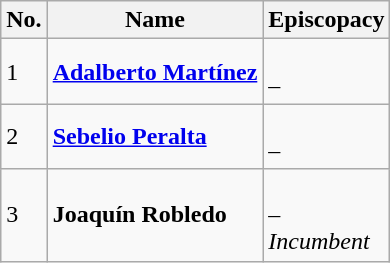<table class="wikitable">
<tr>
<th>No.</th>
<th>Name</th>
<th>Episcopacy</th>
</tr>
<tr>
<td>1</td>
<td><a href='#'><strong>Adalberto Martínez</strong></a><br></td>
<td><br>–<br></td>
</tr>
<tr>
<td>2</td>
<td><a href='#'><strong>Sebelio Peralta</strong></a><br></td>
<td><br>–<br></td>
</tr>
<tr>
<td>3</td>
<td><strong>Joaquín Robledo</strong><br></td>
<td><br>–<br><em>Incumbent</em></td>
</tr>
</table>
